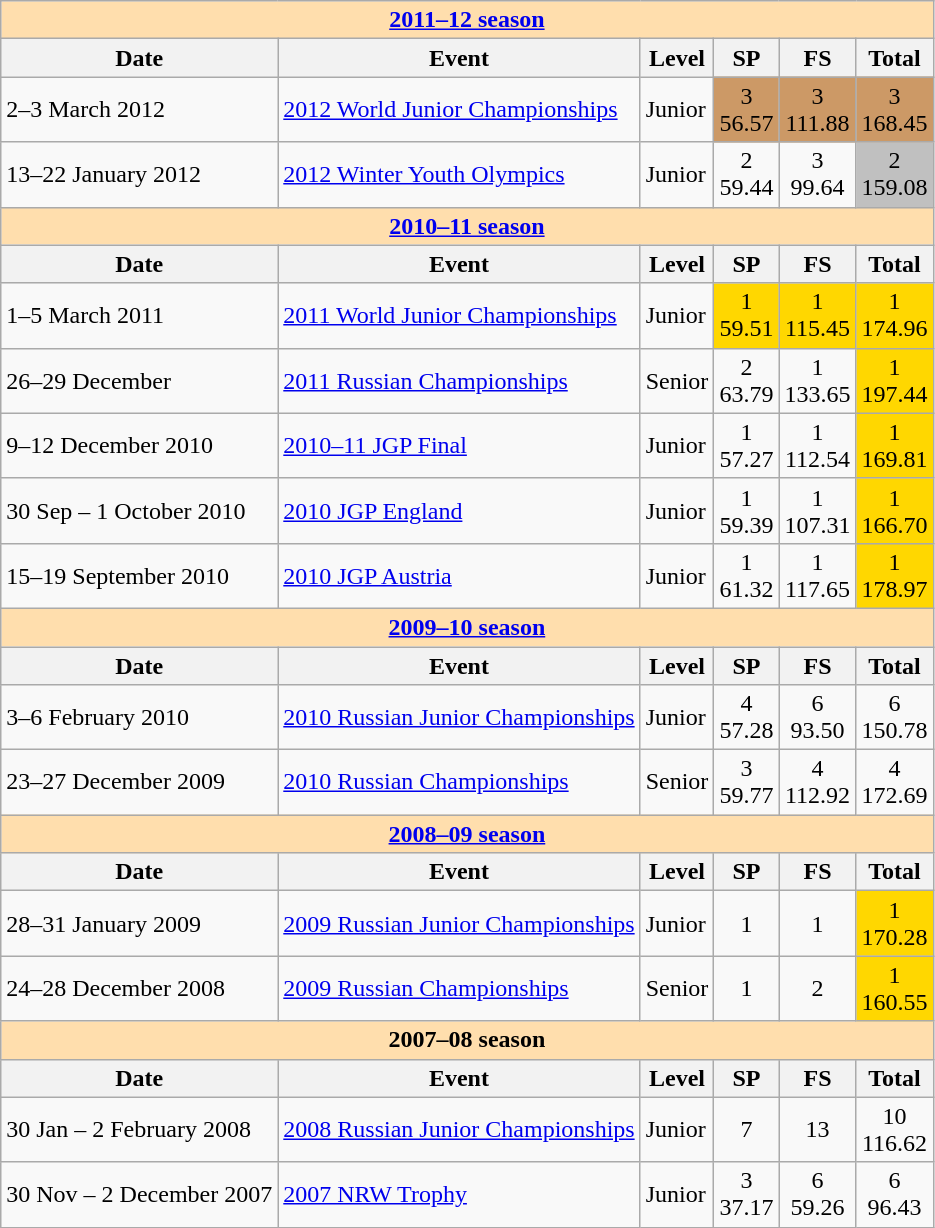<table class="wikitable">
<tr>
<th colspan="6" style="background-color: #ffdead;"><a href='#'>2011–12 season</a></th>
</tr>
<tr>
<th>Date</th>
<th>Event</th>
<th>Level</th>
<th>SP</th>
<th>FS</th>
<th>Total</th>
</tr>
<tr>
<td>2–3 March 2012</td>
<td><a href='#'>2012 World Junior Championships</a></td>
<td>Junior</td>
<td align=center bgcolor=cc9966>3<br>56.57</td>
<td align=center bgcolor=cc9966>3<br>111.88</td>
<td align=center bgcolor=cc9966>3<br>168.45</td>
</tr>
<tr>
<td>13–22 January 2012</td>
<td><a href='#'>2012 Winter Youth Olympics</a></td>
<td>Junior</td>
<td align=center>2<br>59.44</td>
<td align=center>3<br>99.64</td>
<td align=center bgcolor=silver>2<br>159.08</td>
</tr>
<tr>
<th colspan="6" style="background-color: #ffdead;"><a href='#'>2010–11 season</a></th>
</tr>
<tr>
<th>Date</th>
<th>Event</th>
<th>Level</th>
<th>SP</th>
<th>FS</th>
<th>Total</th>
</tr>
<tr>
<td>1–5 March 2011</td>
<td><a href='#'>2011 World Junior Championships</a></td>
<td>Junior</td>
<td align=center bgcolor=gold>1<br>59.51</td>
<td align=center bgcolor=gold>1<br>115.45</td>
<td align=center bgcolor=gold>1<br>174.96</td>
</tr>
<tr>
<td>26–29 December</td>
<td><a href='#'>2011 Russian Championships</a></td>
<td>Senior</td>
<td align=center>2<br>63.79</td>
<td align=center>1<br>133.65</td>
<td align=center bgcolor=gold>1<br>197.44</td>
</tr>
<tr>
<td>9–12 December 2010</td>
<td><a href='#'>2010–11 JGP Final</a></td>
<td>Junior</td>
<td align=center>1<br>57.27</td>
<td align=center>1<br>112.54</td>
<td align=center bgcolor=gold>1<br>169.81</td>
</tr>
<tr>
<td>30 Sep – 1 October 2010</td>
<td><a href='#'>2010 JGP England</a></td>
<td>Junior</td>
<td align=center>1<br>59.39</td>
<td align=center>1<br>107.31</td>
<td align=center bgcolor=gold>1<br>166.70</td>
</tr>
<tr>
<td>15–19 September 2010</td>
<td><a href='#'>2010 JGP Austria</a></td>
<td>Junior</td>
<td align=center>1<br>61.32</td>
<td align=center>1<br>117.65</td>
<td align=center bgcolor=gold>1<br>178.97</td>
</tr>
<tr>
<th colspan="6" style="background-color: #ffdead;"><a href='#'>2009–10 season</a></th>
</tr>
<tr>
<th>Date</th>
<th>Event</th>
<th>Level</th>
<th>SP</th>
<th>FS</th>
<th>Total</th>
</tr>
<tr>
<td>3–6 February 2010</td>
<td><a href='#'>2010 Russian Junior Championships</a></td>
<td>Junior</td>
<td align=center>4<br>57.28</td>
<td align=center>6<br>93.50</td>
<td align=center>6<br>150.78</td>
</tr>
<tr>
<td>23–27 December 2009</td>
<td><a href='#'>2010 Russian Championships</a></td>
<td>Senior</td>
<td align=center>3<br>59.77</td>
<td align=center>4<br>112.92</td>
<td align=center>4<br>172.69</td>
</tr>
<tr>
<th colspan="6" style="background-color: #ffdead;"><a href='#'>2008–09 season</a></th>
</tr>
<tr>
<th>Date</th>
<th>Event</th>
<th>Level</th>
<th>SP</th>
<th>FS</th>
<th>Total</th>
</tr>
<tr>
<td>28–31 January 2009</td>
<td><a href='#'>2009 Russian Junior Championships</a></td>
<td>Junior</td>
<td align=center>1<br></td>
<td align=center>1<br></td>
<td align=center bgcolor=gold>1<br>170.28</td>
</tr>
<tr>
<td>24–28 December 2008</td>
<td><a href='#'>2009 Russian Championships</a></td>
<td>Senior</td>
<td align=center>1<br></td>
<td align=center>2<br></td>
<td align=center bgcolor=gold>1<br>160.55</td>
</tr>
<tr>
<th colspan="6" style="background-color: #ffdead;">2007–08 season</th>
</tr>
<tr>
<th>Date</th>
<th>Event</th>
<th>Level</th>
<th>SP</th>
<th>FS</th>
<th>Total</th>
</tr>
<tr>
<td>30 Jan – 2 February 2008</td>
<td><a href='#'>2008 Russian Junior Championships</a></td>
<td>Junior</td>
<td align=center>7<br></td>
<td align=center>13<br></td>
<td align=center>10<br>116.62</td>
</tr>
<tr>
<td>30 Nov – 2 December 2007</td>
<td><a href='#'>2007 NRW Trophy</a></td>
<td>Junior</td>
<td align=center>3<br>37.17</td>
<td align=center>6<br>59.26</td>
<td align=center>6<br>96.43</td>
</tr>
</table>
